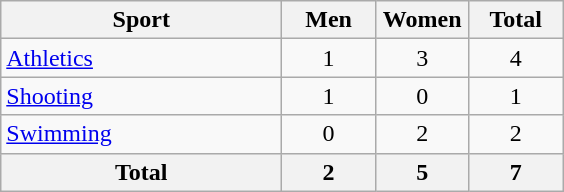<table class="wikitable sortable" style="text-align:center;">
<tr>
<th width=180>Sport</th>
<th width=55>Men</th>
<th width=55>Women</th>
<th width=55>Total</th>
</tr>
<tr>
<td align=left><a href='#'>Athletics</a></td>
<td>1</td>
<td>3</td>
<td>4</td>
</tr>
<tr>
<td align=left><a href='#'>Shooting</a></td>
<td>1</td>
<td>0</td>
<td>1</td>
</tr>
<tr>
<td align=left><a href='#'>Swimming</a></td>
<td>0</td>
<td>2</td>
<td>2</td>
</tr>
<tr>
<th>Total</th>
<th>2</th>
<th>5</th>
<th>7</th>
</tr>
</table>
